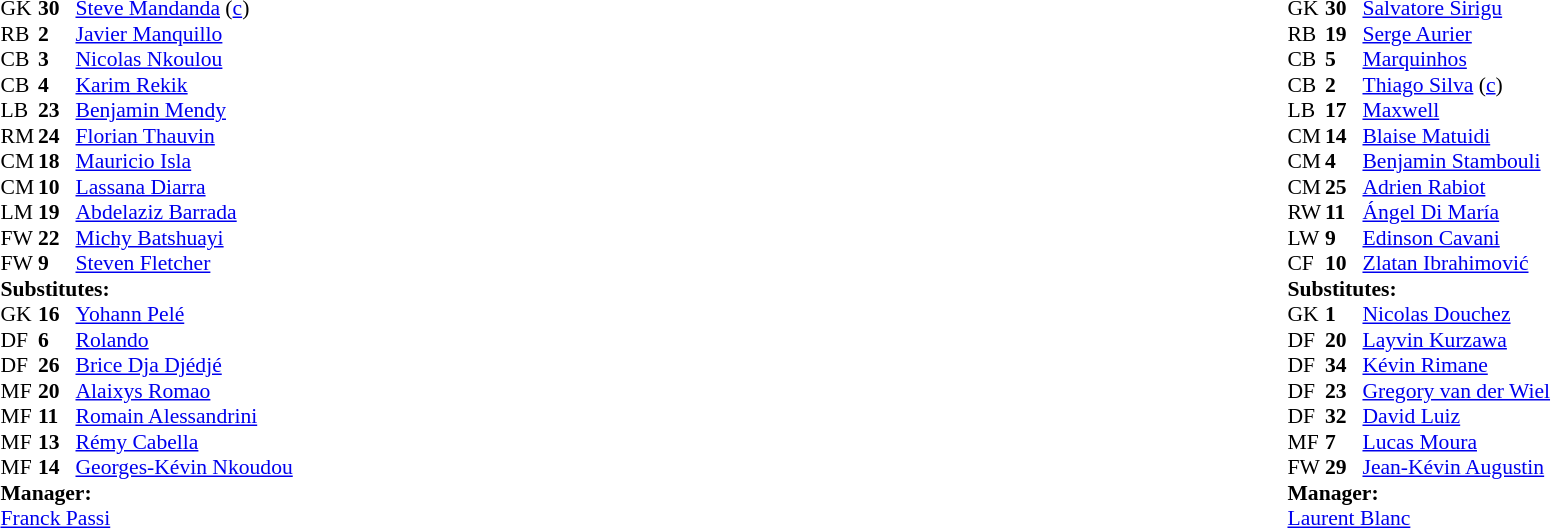<table style="width:100%">
<tr>
<td style="vertical-align:top;width:50%"><br><table style="font-size:90%" cellspacing="0" cellpadding="0">
<tr>
<th width="25"></th>
<th width="25"></th>
</tr>
<tr>
<td>GK</td>
<td><strong>30</strong></td>
<td> <a href='#'>Steve Mandanda</a> (<a href='#'>c</a>)</td>
</tr>
<tr>
<td>RB</td>
<td><strong>2</strong></td>
<td> <a href='#'>Javier Manquillo</a></td>
</tr>
<tr>
<td>CB</td>
<td><strong>3</strong></td>
<td> <a href='#'>Nicolas Nkoulou</a></td>
</tr>
<tr>
<td>CB</td>
<td><strong>4</strong></td>
<td> <a href='#'>Karim Rekik</a></td>
</tr>
<tr>
<td>LB</td>
<td><strong>23</strong></td>
<td> <a href='#'>Benjamin Mendy</a></td>
<td></td>
</tr>
<tr>
<td>RM</td>
<td><strong>24</strong></td>
<td> <a href='#'>Florian Thauvin</a></td>
<td></td>
<td></td>
</tr>
<tr>
<td>CM</td>
<td><strong>18</strong></td>
<td> <a href='#'>Mauricio Isla</a></td>
</tr>
<tr>
<td>CM</td>
<td><strong>10</strong></td>
<td> <a href='#'>Lassana Diarra</a></td>
</tr>
<tr>
<td>LM</td>
<td><strong>19</strong></td>
<td> <a href='#'>Abdelaziz Barrada</a></td>
<td></td>
<td></td>
</tr>
<tr>
<td>FW</td>
<td><strong>22</strong></td>
<td> <a href='#'>Michy Batshuayi</a></td>
</tr>
<tr>
<td>FW</td>
<td><strong>9</strong></td>
<td> <a href='#'>Steven Fletcher</a></td>
<td></td>
<td></td>
</tr>
<tr>
<td colspan=4><strong>Substitutes:</strong></td>
</tr>
<tr>
<td>GK</td>
<td><strong>16</strong></td>
<td> <a href='#'>Yohann Pelé</a></td>
</tr>
<tr>
<td>DF</td>
<td><strong>6</strong></td>
<td> <a href='#'>Rolando</a></td>
</tr>
<tr>
<td>DF</td>
<td><strong>26</strong></td>
<td> <a href='#'>Brice Dja Djédjé</a></td>
<td></td>
<td></td>
</tr>
<tr>
<td>MF</td>
<td><strong>20</strong></td>
<td> <a href='#'>Alaixys Romao</a></td>
</tr>
<tr>
<td>MF</td>
<td><strong>11</strong></td>
<td> <a href='#'>Romain Alessandrini</a></td>
</tr>
<tr>
<td>MF</td>
<td><strong>13</strong></td>
<td> <a href='#'>Rémy Cabella</a></td>
<td></td>
<td></td>
</tr>
<tr>
<td>MF</td>
<td><strong>14</strong></td>
<td> <a href='#'>Georges-Kévin Nkoudou</a></td>
<td></td>
<td></td>
</tr>
<tr>
<td colspan=4><strong>Manager:</strong></td>
</tr>
<tr>
<td colspan="4"> <a href='#'>Franck Passi</a></td>
</tr>
</table>
</td>
<td valign="top"></td>
<td valign="top" width="50%"><br><table cellspacing="0" cellpadding="0" style="font-size:90%;margin:auto">
<tr>
<th width="25"></th>
<th width="25"></th>
</tr>
<tr>
<td>GK</td>
<td><strong>30</strong></td>
<td> <a href='#'>Salvatore Sirigu</a></td>
</tr>
<tr>
<td>RB</td>
<td><strong>19</strong></td>
<td> <a href='#'>Serge Aurier</a></td>
</tr>
<tr>
<td>CB</td>
<td><strong>5</strong></td>
<td> <a href='#'>Marquinhos</a></td>
</tr>
<tr>
<td>CB</td>
<td><strong>2</strong></td>
<td> <a href='#'>Thiago Silva</a> (<a href='#'>c</a>)</td>
</tr>
<tr>
<td>LB</td>
<td><strong>17</strong></td>
<td> <a href='#'>Maxwell</a></td>
</tr>
<tr>
<td>CM</td>
<td><strong>14</strong></td>
<td> <a href='#'>Blaise Matuidi</a></td>
</tr>
<tr>
<td>CM</td>
<td><strong>4</strong></td>
<td> <a href='#'>Benjamin Stambouli</a></td>
<td></td>
<td></td>
</tr>
<tr>
<td>CM</td>
<td><strong>25</strong></td>
<td> <a href='#'>Adrien Rabiot</a></td>
</tr>
<tr>
<td>RW</td>
<td><strong>11</strong></td>
<td> <a href='#'>Ángel Di María</a></td>
</tr>
<tr>
<td>LW</td>
<td><strong>9</strong></td>
<td> <a href='#'>Edinson Cavani</a></td>
<td></td>
<td></td>
</tr>
<tr>
<td>CF</td>
<td><strong>10</strong></td>
<td> <a href='#'>Zlatan Ibrahimović</a></td>
<td></td>
<td></td>
</tr>
<tr>
<td colspan=4><strong>Substitutes:</strong></td>
</tr>
<tr>
<td>GK</td>
<td><strong>1</strong></td>
<td> <a href='#'>Nicolas Douchez</a></td>
</tr>
<tr>
<td>DF</td>
<td><strong>20</strong></td>
<td> <a href='#'>Layvin Kurzawa</a></td>
<td></td>
<td></td>
</tr>
<tr>
<td>DF</td>
<td><strong>34</strong></td>
<td> <a href='#'>Kévin Rimane</a></td>
</tr>
<tr>
<td>DF</td>
<td><strong>23</strong></td>
<td> <a href='#'>Gregory van der Wiel</a></td>
</tr>
<tr>
<td>DF</td>
<td><strong>32</strong></td>
<td> <a href='#'>David Luiz</a></td>
<td></td>
<td></td>
</tr>
<tr>
<td>MF</td>
<td><strong>7</strong></td>
<td> <a href='#'>Lucas Moura</a></td>
<td></td>
<td></td>
</tr>
<tr>
<td>FW</td>
<td><strong>29</strong></td>
<td> <a href='#'>Jean-Kévin Augustin</a></td>
</tr>
<tr>
<td colspan=4><strong>Manager:</strong></td>
</tr>
<tr>
<td colspan="4"> <a href='#'>Laurent Blanc</a></td>
</tr>
</table>
</td>
</tr>
</table>
